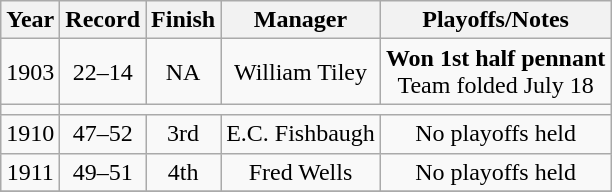<table class="wikitable" style="text-align:center">
<tr>
<th>Year</th>
<th>Record</th>
<th>Finish</th>
<th>Manager</th>
<th>Playoffs/Notes</th>
</tr>
<tr>
<td>1903</td>
<td>22–14</td>
<td>NA</td>
<td>William Tiley</td>
<td><strong>Won 1st half pennant</strong><br>Team folded July 18</td>
</tr>
<tr>
<td></td>
</tr>
<tr>
<td>1910</td>
<td>47–52</td>
<td>3rd</td>
<td>E.C. Fishbaugh</td>
<td>No playoffs held</td>
</tr>
<tr>
<td>1911</td>
<td>49–51</td>
<td>4th</td>
<td>Fred Wells</td>
<td>No playoffs held</td>
</tr>
<tr>
</tr>
</table>
